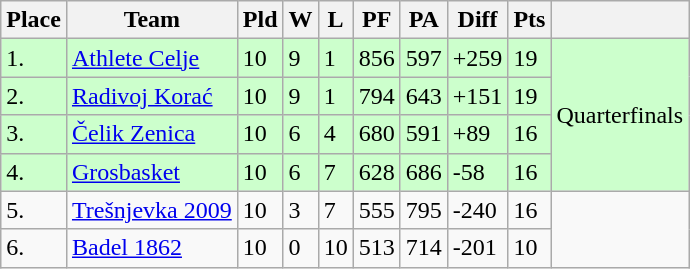<table class="wikitable">
<tr>
<th>Place</th>
<th>Team</th>
<th>Pld</th>
<th>W</th>
<th>L</th>
<th>PF</th>
<th>PA</th>
<th>Diff</th>
<th>Pts</th>
<th></th>
</tr>
<tr bgcolor=#ccffcc>
<td>1.</td>
<td> <a href='#'>Athlete Celje</a></td>
<td>10</td>
<td>9</td>
<td>1</td>
<td>856</td>
<td>597</td>
<td>+259</td>
<td>19</td>
<td rowspan="4">Quarterfinals</td>
</tr>
<tr bgcolor=#ccffcc>
<td>2.</td>
<td> <a href='#'>Radivoj Korać</a></td>
<td>10</td>
<td>9</td>
<td>1</td>
<td>794</td>
<td>643</td>
<td>+151</td>
<td>19</td>
</tr>
<tr bgcolor=#ccffcc>
<td>3.</td>
<td> <a href='#'>Čelik Zenica</a></td>
<td>10</td>
<td>6</td>
<td>4</td>
<td>680</td>
<td>591</td>
<td>+89</td>
<td>16</td>
</tr>
<tr bgcolor=#ccffcc>
<td>4.</td>
<td> <a href='#'>Grosbasket</a></td>
<td>10</td>
<td>6</td>
<td>7</td>
<td>628</td>
<td>686</td>
<td>-58</td>
<td>16</td>
</tr>
<tr>
<td>5.</td>
<td> <a href='#'>Trešnjevka 2009</a></td>
<td>10</td>
<td>3</td>
<td>7</td>
<td>555</td>
<td>795</td>
<td>-240</td>
<td>16</td>
<td rowspan="2"></td>
</tr>
<tr>
<td>6.</td>
<td> <a href='#'>Badel 1862</a></td>
<td>10</td>
<td>0</td>
<td>10</td>
<td>513</td>
<td>714</td>
<td>-201</td>
<td>10</td>
</tr>
</table>
